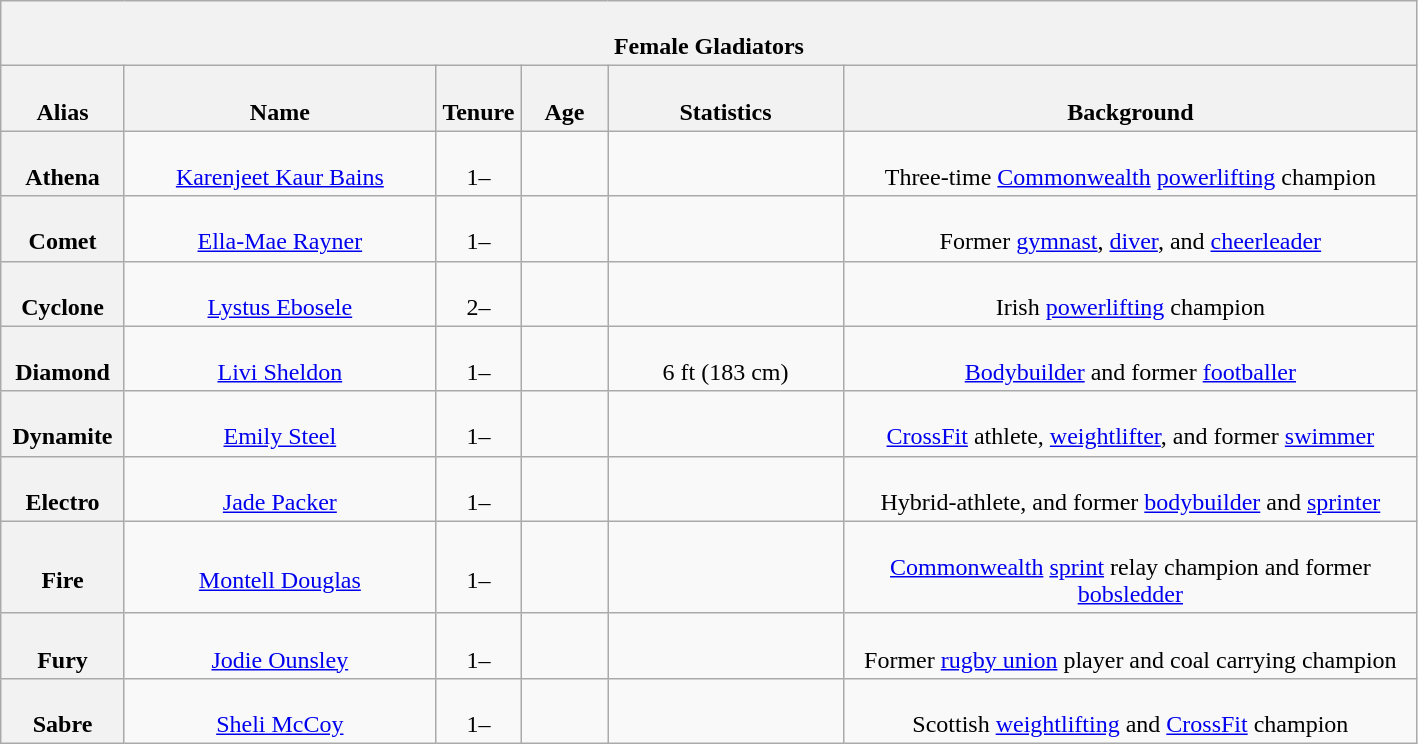<table class="wikitable sortable">
<tr>
<th colspan=6><br>Female Gladiators</th>
</tr>
<tr>
<th style="width:75px"><br>Alias</th>
<th style="width:200px"><br>Name</th>
<th style="width:50px"><br>Tenure</th>
<th style="width:50px"><br>Age</th>
<th style="width:150px"><br>Statistics</th>
<th style="width:375px"><br>Background</th>
</tr>
<tr>
<th><br>Athena<br></th>
<td style="text-align:center"><br><a href='#'>Karenjeet Kaur Bains</a></td>
<td style="text-align:center"><br>1–</td>
<td style="text-align:center"><br></td>
<td style="text-align:center"><br><br></td>
<td style="text-align:center"><br>Three-time <a href='#'>Commonwealth</a> <a href='#'>powerlifting</a> champion</td>
</tr>
<tr>
<th><br>Comet<br></th>
<td style="text-align:center"><br><a href='#'>Ella-Mae Rayner</a></td>
<td style="text-align:center"><br>1–</td>
<td style="text-align:center"><br></td>
<td style="text-align:center"><br><br></td>
<td style="text-align:center"><br>Former <a href='#'>gymnast</a>, <a href='#'>diver</a>, and <a href='#'>cheerleader</a></td>
</tr>
<tr>
<th><br>Cyclone<br></th>
<td style="text-align:center"><br><a href='#'>Lystus Ebosele</a></td>
<td style="text-align:center"><br>2–</td>
<td style="text-align:center"><br></td>
<td style="text-align:center"><br><br></td>
<td style="text-align:center"><br>Irish <a href='#'>powerlifting</a> champion</td>
</tr>
<tr>
<th><br>Diamond<br></th>
<td style="text-align:center"><br><a href='#'>Livi Sheldon</a></td>
<td style="text-align:center"><br>1–</td>
<td style="text-align:center"><br></td>
<td style="text-align:center"><br>6 ft (183 cm)<br></td>
<td style="text-align:center"><br><a href='#'>Bodybuilder</a> and former <a href='#'>footballer</a></td>
</tr>
<tr>
<th><br>Dynamite<br></th>
<td style="text-align:center"><br><a href='#'>Emily Steel</a></td>
<td style="text-align:center"><br>1–</td>
<td style="text-align:center"><br></td>
<td style="text-align:center"><br><br></td>
<td style="text-align:center"><br><a href='#'>CrossFit</a> athlete, <a href='#'>weightlifter</a>, and former <a href='#'>swimmer</a></td>
</tr>
<tr>
<th><br>Electro<br></th>
<td style="text-align:center"><br><a href='#'>Jade Packer</a></td>
<td style="text-align:center"><br>1–</td>
<td style="text-align:center"><br></td>
<td style="text-align:center"><br><br></td>
<td style="text-align:center"><br>Hybrid-athlete, and former <a href='#'>bodybuilder</a> and <a href='#'>sprinter</a></td>
</tr>
<tr>
<th><br>Fire<br></th>
<td style="text-align:center"><br><a href='#'>Montell Douglas</a></td>
<td style="text-align:center"><br>1–</td>
<td style="text-align:center"><br></td>
<td style="text-align:center"><br><br></td>
<td style="text-align:center"><br><a href='#'>Commonwealth</a> <a href='#'>sprint</a> relay champion and former <a href='#'>bobsledder</a></td>
</tr>
<tr>
<th><br>Fury<br></th>
<td style="text-align:center"><br><a href='#'>Jodie Ounsley</a></td>
<td style="text-align:center"><br>1–</td>
<td style="text-align:center"><br></td>
<td style="text-align:center"><br><br></td>
<td style="text-align:center"><br>Former <a href='#'>rugby union</a> player and coal carrying champion</td>
</tr>
<tr>
<th><br>Sabre<br></th>
<td style="text-align:center"><br><a href='#'>Sheli McCoy</a></td>
<td style="text-align:center"><br>1–</td>
<td style="text-align:center"><br></td>
<td style="text-align:center"><br><br></td>
<td style="text-align:center"><br>Scottish <a href='#'>weightlifting</a> and <a href='#'>CrossFit</a> champion</td>
</tr>
</table>
